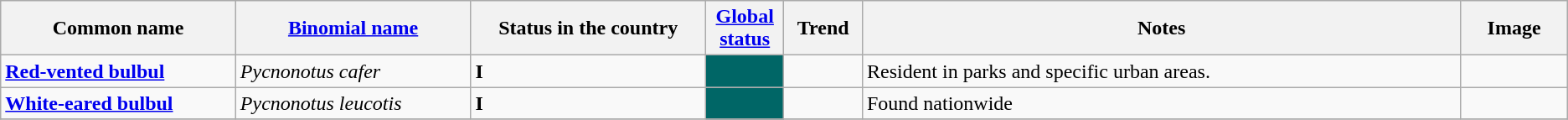<table class="wikitable sortable">
<tr>
<th width="15%">Common name</th>
<th width="15%"><a href='#'>Binomial name</a></th>
<th data-sort-type="number" width="15%">Status in the country</th>
<th width="5%"><a href='#'>Global status</a></th>
<th width="5%">Trend</th>
<th class="unsortable">Notes</th>
<th class="unsortable">Image</th>
</tr>
<tr>
<td><strong><a href='#'>Red-vented bulbul</a></strong></td>
<td><em>Pycnonotus cafer</em></td>
<td><strong>I</strong></td>
<td align=center style="background: #006666"></td>
<td align=center></td>
<td>Resident in parks and specific urban areas.</td>
<td></td>
</tr>
<tr>
<td><strong><a href='#'>White-eared bulbul</a></strong></td>
<td><em>Pycnonotus leucotis</em></td>
<td><strong>I</strong></td>
<td align=center style="background: #006666"></td>
<td align=center></td>
<td>Found nationwide</td>
<td></td>
</tr>
<tr>
</tr>
</table>
